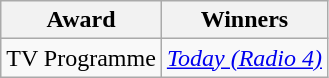<table class="wikitable">
<tr>
<th>Award</th>
<th>Winners</th>
</tr>
<tr>
<td>TV Programme</td>
<td><em><a href='#'>Today (Radio 4)</a></em></td>
</tr>
</table>
